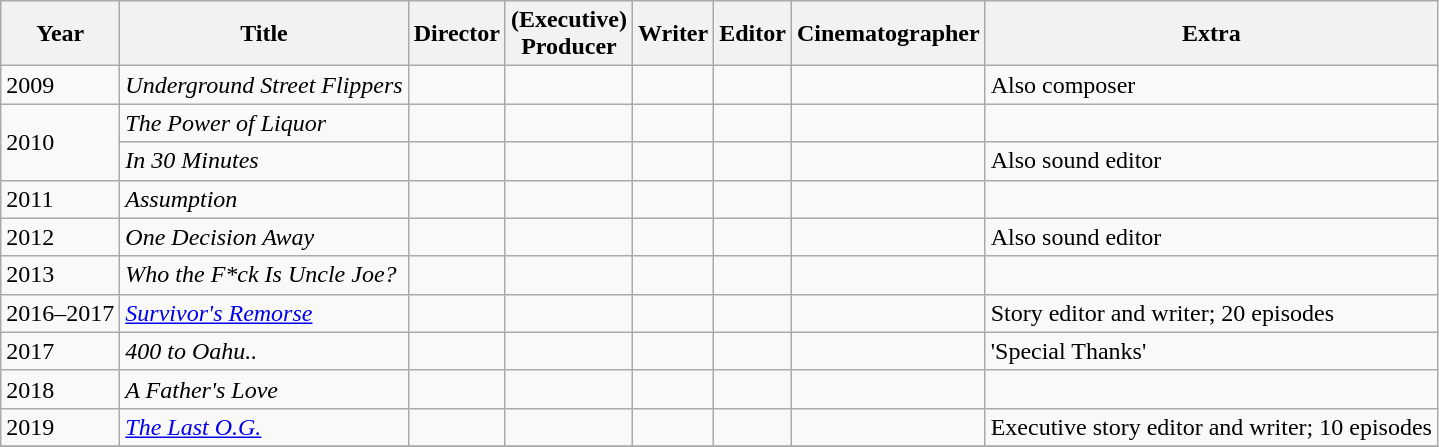<table class="wikitable">
<tr>
<th>Year</th>
<th>Title</th>
<th>Director</th>
<th>(Executive)<br>Producer</th>
<th>Writer</th>
<th>Editor</th>
<th>Cinematographer</th>
<th>Extra</th>
</tr>
<tr>
<td>2009</td>
<td><em>Underground Street Flippers</em></td>
<td></td>
<td></td>
<td></td>
<td></td>
<td></td>
<td>Also composer</td>
</tr>
<tr>
<td rowspan="2">2010</td>
<td><em>The Power of Liquor</em></td>
<td></td>
<td></td>
<td></td>
<td></td>
<td></td>
<td></td>
</tr>
<tr>
<td><em>In 30 Minutes</em></td>
<td></td>
<td></td>
<td></td>
<td></td>
<td></td>
<td>Also sound editor</td>
</tr>
<tr>
<td>2011</td>
<td><em>Assumption</em></td>
<td></td>
<td></td>
<td></td>
<td></td>
<td></td>
<td></td>
</tr>
<tr>
<td>2012</td>
<td><em>One Decision Away</em></td>
<td></td>
<td></td>
<td></td>
<td></td>
<td></td>
<td>Also sound editor</td>
</tr>
<tr>
<td>2013</td>
<td><em>Who the F*ck Is Uncle Joe?</em></td>
<td></td>
<td></td>
<td></td>
<td></td>
<td></td>
<td></td>
</tr>
<tr>
<td>2016–2017</td>
<td><em><a href='#'>Survivor's Remorse</a></em></td>
<td></td>
<td></td>
<td></td>
<td></td>
<td></td>
<td>Story editor and writer; 20 episodes</td>
</tr>
<tr>
<td>2017</td>
<td><em>400 to Oahu..</em></td>
<td></td>
<td></td>
<td></td>
<td></td>
<td></td>
<td>'Special Thanks'</td>
</tr>
<tr>
<td>2018</td>
<td><em>A Father's Love</em></td>
<td></td>
<td></td>
<td></td>
<td></td>
<td></td>
<td></td>
</tr>
<tr>
<td>2019</td>
<td><em><a href='#'>The Last O.G.</a></em></td>
<td></td>
<td></td>
<td></td>
<td></td>
<td></td>
<td>Executive story editor and writer; 10 episodes</td>
</tr>
<tr>
</tr>
</table>
